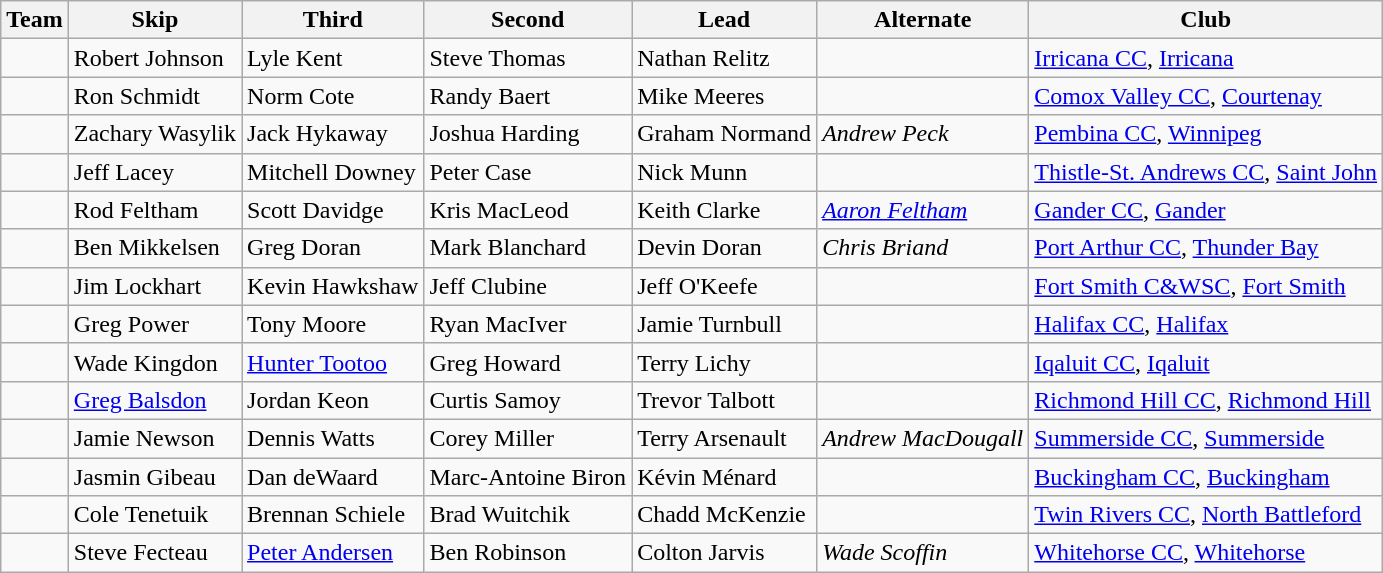<table class="wikitable">
<tr>
<th scope="col">Team</th>
<th scope="col">Skip</th>
<th scope="col">Third</th>
<th scope="col">Second</th>
<th scope="col">Lead</th>
<th scope="col">Alternate</th>
<th scope="col">Club</th>
</tr>
<tr>
<td></td>
<td>Robert Johnson</td>
<td>Lyle Kent</td>
<td>Steve Thomas</td>
<td>Nathan Relitz</td>
<td></td>
<td><a href='#'>Irricana CC</a>, <a href='#'>Irricana</a></td>
</tr>
<tr>
<td></td>
<td>Ron Schmidt</td>
<td>Norm Cote</td>
<td>Randy Baert</td>
<td>Mike Meeres</td>
<td></td>
<td><a href='#'>Comox Valley CC</a>, <a href='#'>Courtenay</a></td>
</tr>
<tr>
<td></td>
<td>Zachary Wasylik</td>
<td>Jack Hykaway</td>
<td>Joshua Harding</td>
<td>Graham Normand</td>
<td><em>Andrew Peck</em></td>
<td><a href='#'>Pembina CC</a>, <a href='#'>Winnipeg</a></td>
</tr>
<tr>
<td></td>
<td>Jeff Lacey</td>
<td>Mitchell Downey</td>
<td>Peter Case</td>
<td>Nick Munn</td>
<td></td>
<td><a href='#'>Thistle-St. Andrews CC</a>, <a href='#'>Saint John</a></td>
</tr>
<tr>
<td></td>
<td>Rod Feltham</td>
<td>Scott Davidge</td>
<td>Kris MacLeod</td>
<td>Keith Clarke</td>
<td><em><a href='#'>Aaron Feltham</a></em></td>
<td><a href='#'>Gander CC</a>, <a href='#'>Gander</a></td>
</tr>
<tr>
<td></td>
<td>Ben Mikkelsen</td>
<td>Greg Doran</td>
<td>Mark Blanchard</td>
<td>Devin Doran</td>
<td><em>Chris Briand</em></td>
<td><a href='#'>Port Arthur CC</a>, <a href='#'>Thunder Bay</a></td>
</tr>
<tr>
<td></td>
<td>Jim Lockhart</td>
<td>Kevin Hawkshaw</td>
<td>Jeff Clubine</td>
<td>Jeff O'Keefe</td>
<td></td>
<td><a href='#'>Fort Smith C&WSC</a>, <a href='#'>Fort Smith</a></td>
</tr>
<tr>
<td></td>
<td>Greg Power</td>
<td>Tony Moore</td>
<td>Ryan MacIver</td>
<td>Jamie Turnbull</td>
<td></td>
<td><a href='#'>Halifax CC</a>, <a href='#'>Halifax</a></td>
</tr>
<tr>
<td></td>
<td>Wade Kingdon</td>
<td><a href='#'>Hunter Tootoo</a></td>
<td>Greg Howard</td>
<td>Terry Lichy</td>
<td></td>
<td><a href='#'>Iqaluit CC</a>, <a href='#'>Iqaluit</a></td>
</tr>
<tr>
<td></td>
<td><a href='#'>Greg Balsdon</a></td>
<td>Jordan Keon</td>
<td>Curtis Samoy</td>
<td>Trevor Talbott</td>
<td></td>
<td><a href='#'>Richmond Hill CC</a>, <a href='#'>Richmond Hill</a></td>
</tr>
<tr>
<td></td>
<td>Jamie Newson</td>
<td>Dennis Watts</td>
<td>Corey Miller</td>
<td>Terry Arsenault</td>
<td><em>Andrew MacDougall</em></td>
<td><a href='#'>Summerside CC</a>, <a href='#'>Summerside</a></td>
</tr>
<tr>
<td></td>
<td>Jasmin Gibeau</td>
<td>Dan deWaard</td>
<td>Marc-Antoine Biron</td>
<td>Kévin Ménard</td>
<td></td>
<td><a href='#'>Buckingham CC</a>, <a href='#'>Buckingham</a></td>
</tr>
<tr>
<td></td>
<td>Cole Tenetuik</td>
<td>Brennan Schiele</td>
<td>Brad Wuitchik</td>
<td>Chadd McKenzie</td>
<td></td>
<td><a href='#'>Twin Rivers CC</a>, <a href='#'>North Battleford</a></td>
</tr>
<tr>
<td></td>
<td>Steve Fecteau</td>
<td><a href='#'>Peter Andersen</a></td>
<td>Ben Robinson</td>
<td>Colton Jarvis</td>
<td><em>Wade Scoffin</em></td>
<td><a href='#'>Whitehorse CC</a>, <a href='#'>Whitehorse</a></td>
</tr>
</table>
